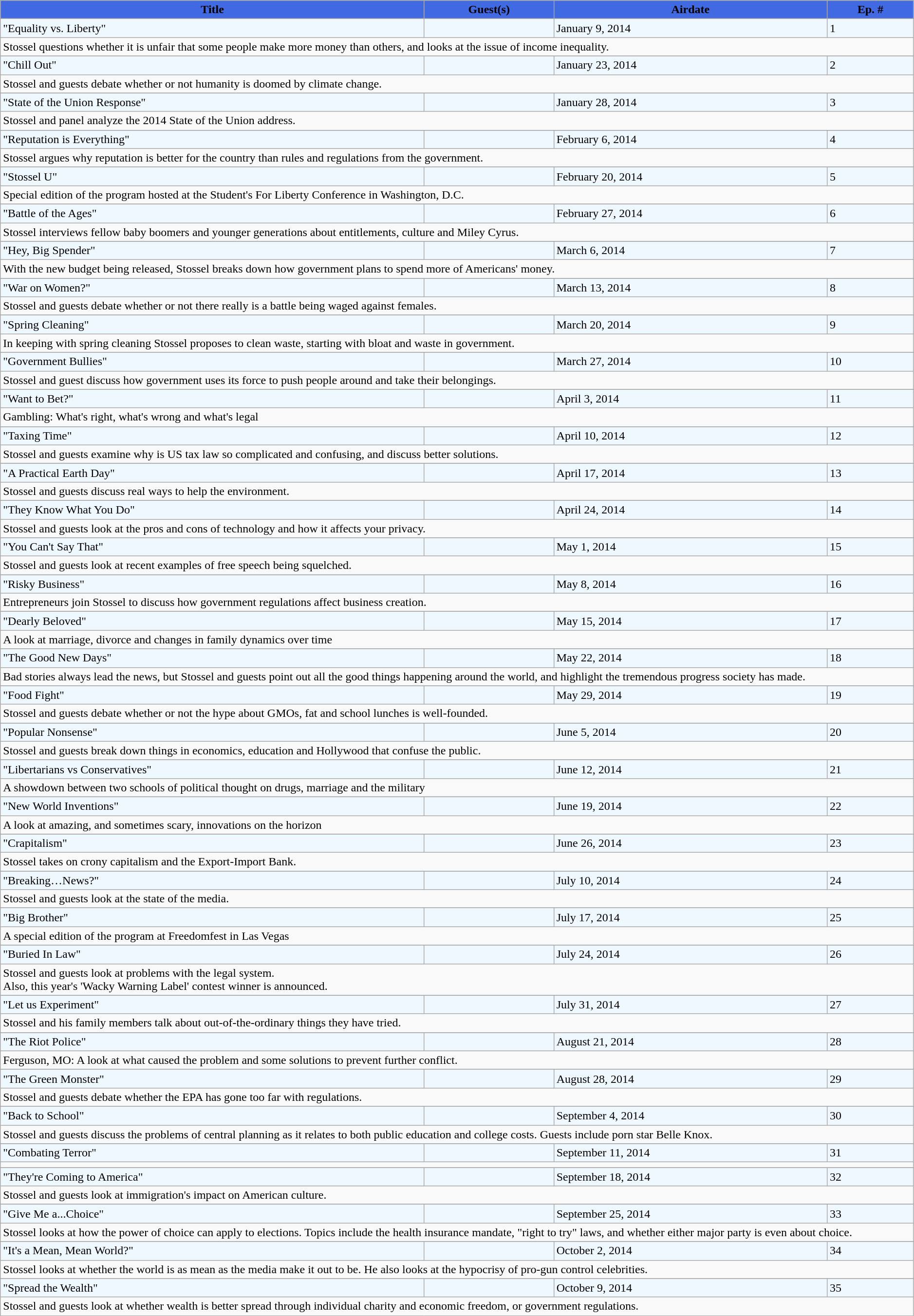<table class="wikitable" width=99%>
<tr style="background-color: #0e90b0">
<th style="background-color: #4169E1"><span>Title</span></th>
<th ! style="background-color: #4169E1"><span>Guest(s)</span></th>
<th ! style="background-color: #4169E1"><span>Airdate</span></th>
<th ! style="background-color: #4169E1"><span>Ep. #</span></th>
</tr>
<tr>
</tr>
<tr style="background-color: #F0F8FF;" |>
<td>"Equality vs. Liberty"</td>
<td></td>
<td>January 9, 2014</td>
<td>1</td>
</tr>
<tr>
<td colspan="4">Stossel questions whether it is unfair that some people make more money than others, and looks at the issue of income inequality.</td>
</tr>
<tr>
</tr>
<tr style="background-color: #F0F8FF;" |>
<td>"Chill Out"</td>
<td></td>
<td>January 23, 2014</td>
<td>2</td>
</tr>
<tr>
<td colspan="4">Stossel and guests debate whether or not humanity is doomed by climate change.</td>
</tr>
<tr>
</tr>
<tr style="background-color: #F0F8FF;" |>
<td>"State of the Union Response"</td>
<td></td>
<td>January 28, 2014</td>
<td>3</td>
</tr>
<tr>
<td colspan="4">Stossel and panel analyze the 2014 State of the Union address.</td>
</tr>
<tr>
</tr>
<tr style="background-color: #F0F8FF;" |>
<td>"Reputation is Everything"</td>
<td></td>
<td>February 6, 2014</td>
<td>4</td>
</tr>
<tr>
<td colspan="4">Stossel argues why reputation is better for the country than rules and regulations from the government.</td>
</tr>
<tr>
</tr>
<tr style="background-color: #F0F8FF;" |>
<td>"Stossel U"</td>
<td></td>
<td>February 20, 2014</td>
<td>5</td>
</tr>
<tr>
<td colspan="4">Special edition of the program hosted at the Student's For Liberty Conference in Washington, D.C.</td>
</tr>
<tr>
</tr>
<tr style="background-color: #F0F8FF;" |>
<td>"Battle of the Ages"</td>
<td></td>
<td>February 27, 2014</td>
<td>6</td>
</tr>
<tr>
<td colspan="4">Stossel interviews fellow baby boomers and younger generations about entitlements, culture and Miley Cyrus.</td>
</tr>
<tr>
</tr>
<tr style="background-color: #F0F8FF;" |>
<td>"Hey, Big Spender"</td>
<td></td>
<td>March 6, 2014</td>
<td>7</td>
</tr>
<tr>
<td colspan="4">With the new budget being released, Stossel breaks down how government plans to spend more of Americans' money.</td>
</tr>
<tr>
</tr>
<tr style="background-color: #F0F8FF;" |>
<td>"War on Women?"</td>
<td></td>
<td>March 13, 2014</td>
<td>8</td>
</tr>
<tr>
<td colspan="4">Stossel and guests debate whether or not there really is a battle being waged against females.</td>
</tr>
<tr>
</tr>
<tr style="background-color: #F0F8FF;" |>
<td>"Spring Cleaning"</td>
<td></td>
<td>March 20, 2014</td>
<td>9</td>
</tr>
<tr>
<td colspan="4">In keeping with spring cleaning Stossel proposes to clean waste, starting with bloat and waste in government.</td>
</tr>
<tr>
</tr>
<tr style="background-color: #F0F8FF;" |>
<td>"Government Bullies"</td>
<td></td>
<td>March 27, 2014</td>
<td>10</td>
</tr>
<tr>
<td colspan="4">Stossel and guest discuss how government uses its force to push people around and take their belongings.</td>
</tr>
<tr>
</tr>
<tr style="background-color: #F0F8FF;" |>
<td>"Want to Bet?"</td>
<td></td>
<td>April 3, 2014</td>
<td>11</td>
</tr>
<tr>
<td colspan="4">Gambling: What's right, what's wrong and what's legal</td>
</tr>
<tr>
</tr>
<tr style="background-color: #F0F8FF;" |>
<td>"Taxing Time"</td>
<td></td>
<td>April 10, 2014</td>
<td>12</td>
</tr>
<tr>
<td colspan="4">Stossel and guests examine why is US tax law so complicated and confusing, and discuss better solutions.</td>
</tr>
<tr>
</tr>
<tr style="background-color: #F0F8FF;" |>
<td>"A Practical Earth Day"</td>
<td></td>
<td>April 17, 2014</td>
<td>13</td>
</tr>
<tr>
<td colspan="4">Stossel and guests discuss real ways to help the environment.</td>
</tr>
<tr>
</tr>
<tr style="background-color: #F0F8FF;" |>
<td>"They Know What You Do"</td>
<td></td>
<td>April 24, 2014</td>
<td>14</td>
</tr>
<tr>
<td colspan="4">Stossel and guests look at the pros and cons of technology and how it affects your privacy.</td>
</tr>
<tr>
</tr>
<tr style="background-color: #F0F8FF;" |>
<td>"You Can't Say That"</td>
<td></td>
<td>May 1, 2014</td>
<td>15</td>
</tr>
<tr>
<td colspan="4">Stossel and guests look at recent examples of free speech being squelched.</td>
</tr>
<tr>
</tr>
<tr style="background-color: #F0F8FF;" |>
<td>"Risky Business"</td>
<td></td>
<td>May 8, 2014</td>
<td>16</td>
</tr>
<tr>
<td colspan="4">Entrepreneurs join Stossel to discuss how government regulations affect business creation.</td>
</tr>
<tr>
</tr>
<tr style="background-color: #F0F8FF;" |>
<td>"Dearly Beloved"</td>
<td></td>
<td>May 15, 2014</td>
<td>17</td>
</tr>
<tr>
<td colspan="4">A look at marriage, divorce and changes in family dynamics over time</td>
</tr>
<tr>
</tr>
<tr style="background-color: #F0F8FF;" |>
<td>"The Good New Days"</td>
<td></td>
<td>May 22, 2014</td>
<td>18</td>
</tr>
<tr>
<td colspan="4">Bad stories always lead the news, but Stossel and guests point out all the good things happening around the world, and highlight the tremendous progress society has made.</td>
</tr>
<tr>
</tr>
<tr style="background-color: #F0F8FF;" |>
<td>"Food Fight"</td>
<td></td>
<td>May 29, 2014</td>
<td>19</td>
</tr>
<tr>
<td colspan="4">Stossel and guests debate whether or not the hype about GMOs, fat and school lunches is well-founded.</td>
</tr>
<tr>
</tr>
<tr style="background-color: #F0F8FF;" |>
<td>"Popular Nonsense"</td>
<td></td>
<td>June 5, 2014</td>
<td>20</td>
</tr>
<tr>
<td colspan="4">Stossel and guests break down things in economics, education and Hollywood that confuse the public.</td>
</tr>
<tr>
</tr>
<tr style="background-color: #F0F8FF;" |>
<td>"Libertarians vs Conservatives"</td>
<td></td>
<td>June 12, 2014</td>
<td>21</td>
</tr>
<tr>
<td colspan="4">A showdown between two schools of political thought on drugs, marriage and the military</td>
</tr>
<tr>
</tr>
<tr style="background-color: #F0F8FF;" |>
<td>"New World Inventions"</td>
<td></td>
<td>June 19, 2014</td>
<td>22</td>
</tr>
<tr>
<td colspan="4">A look at amazing, and sometimes scary, innovations on the horizon</td>
</tr>
<tr>
</tr>
<tr style="background-color: #F0F8FF;" |>
<td>"Crapitalism"</td>
<td></td>
<td>June 26, 2014</td>
<td>23</td>
</tr>
<tr>
<td colspan="4">Stossel takes on crony capitalism and the Export-Import Bank.</td>
</tr>
<tr>
</tr>
<tr style="background-color: #F0F8FF;" |>
<td>"Breaking…News?"</td>
<td></td>
<td>July 10, 2014</td>
<td>24</td>
</tr>
<tr>
<td colspan="4">Stossel and guests look at the state of the media.</td>
</tr>
<tr>
</tr>
<tr style="background-color: #F0F8FF;" |>
<td>"Big Brother"</td>
<td></td>
<td>July 17, 2014</td>
<td>25</td>
</tr>
<tr>
<td colspan="4">A special edition of the program at Freedomfest in Las Vegas</td>
</tr>
<tr>
</tr>
<tr style="background-color: #F0F8FF;" |>
<td>"Buried In Law"</td>
<td></td>
<td>July 24, 2014</td>
<td>26</td>
</tr>
<tr>
<td colspan="4">Stossel and guests look at problems with the legal system.<br>Also, this year's 'Wacky Warning Label' contest winner is announced.</td>
</tr>
<tr>
</tr>
<tr style="background-color: #F0F8FF;" |>
<td>"Let us Experiment"</td>
<td></td>
<td>July 31, 2014</td>
<td>27</td>
</tr>
<tr>
<td colspan="4">Stossel and his family members talk about out-of-the-ordinary things they have tried.</td>
</tr>
<tr>
</tr>
<tr style="background-color: #F0F8FF;" |>
<td>"The Riot Police"</td>
<td></td>
<td>August 21, 2014</td>
<td>28</td>
</tr>
<tr>
<td colspan="4">Ferguson, MO: A look at what caused the problem and some solutions to prevent further conflict.</td>
</tr>
<tr>
</tr>
<tr style="background-color: #F0F8FF;" |>
<td>"The Green Monster"</td>
<td></td>
<td>August 28, 2014</td>
<td>29</td>
</tr>
<tr>
<td colspan="4">Stossel and guests debate whether the EPA has gone too far with regulations.</td>
</tr>
<tr>
</tr>
<tr style="background-color: #F0F8FF;" |>
<td>"Back to School"</td>
<td></td>
<td>September 4, 2014</td>
<td>30</td>
</tr>
<tr>
<td colspan="4">Stossel and guests discuss the problems of central planning as it relates to both public education and college costs. Guests include porn star Belle Knox.</td>
</tr>
<tr>
</tr>
<tr style="background-color: #F0F8FF;" |>
<td>"Combating Terror"</td>
<td></td>
<td>September 11, 2014</td>
<td>31</td>
</tr>
<tr>
<td colspan="4"></td>
</tr>
<tr>
</tr>
<tr style="background-color: #F0F8FF;" |>
<td>"They're Coming to America"</td>
<td></td>
<td>September 18, 2014</td>
<td>32</td>
</tr>
<tr>
<td colspan="4">Stossel and guests look at immigration's impact on American culture.</td>
</tr>
<tr>
</tr>
<tr style="background-color: #F0F8FF;" |>
<td>"Give Me a...Choice"</td>
<td></td>
<td>September 25, 2014</td>
<td>33</td>
</tr>
<tr>
<td colspan="4">Stossel looks at how the power of choice can apply to elections. Topics include the health insurance mandate, "right to try" laws, and whether either major party is even about choice.</td>
</tr>
<tr>
</tr>
<tr style="background-color: #F0F8FF;" |>
<td>"It's a Mean, Mean World?"</td>
<td></td>
<td>October 2, 2014</td>
<td>34</td>
</tr>
<tr>
<td colspan="4">Stossel looks at whether the world is as mean as the media make it out to be. He also looks at the hypocrisy of pro-gun control celebrities.</td>
</tr>
<tr>
</tr>
<tr style="background-color: #F0F8FF;" |>
<td>"Spread the Wealth"</td>
<td></td>
<td>October 9, 2014</td>
<td>35</td>
</tr>
<tr>
<td colspan="4">Stossel and guests look at whether wealth is better spread through individual charity and economic freedom, or government regulations.</td>
</tr>
</table>
